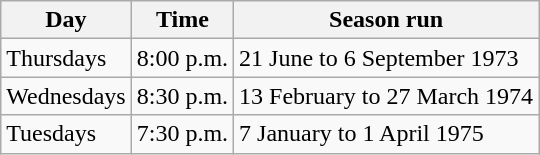<table class="wikitable">
<tr>
<th>Day</th>
<th>Time</th>
<th>Season run</th>
</tr>
<tr>
<td>Thursdays</td>
<td>8:00 p.m.</td>
<td>21 June to 6 September 1973</td>
</tr>
<tr>
<td>Wednesdays</td>
<td>8:30 p.m.</td>
<td>13 February to 27 March 1974</td>
</tr>
<tr>
<td>Tuesdays</td>
<td>7:30 p.m.</td>
<td>7 January to 1 April 1975</td>
</tr>
</table>
